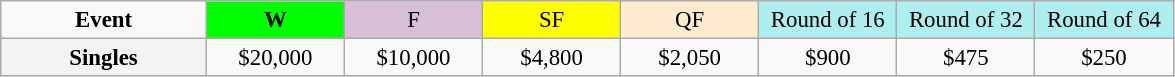<table class=wikitable style=font-size:95%;text-align:center>
<tr>
<td style="width:130px"><strong>Event</strong></td>
<td style="width:85px; background:lime"><strong>W</strong></td>
<td style="width:85px; background:thistle">F</td>
<td style="width:85px; background:#ffff00">SF</td>
<td style="width:85px; background:#ffebcd">QF</td>
<td style="width:85px; background:#afeeee">Round of 16</td>
<td style="width:85px; background:#afeeee">Round of 32</td>
<td style="width:85px; background:#afeeee">Round of 64</td>
</tr>
<tr>
<th style=background:#f3f3f3>Singles </th>
<td>$20,000</td>
<td>$10,000</td>
<td>$4,800</td>
<td>$2,050</td>
<td>$900</td>
<td>$475</td>
<td>$250</td>
</tr>
</table>
